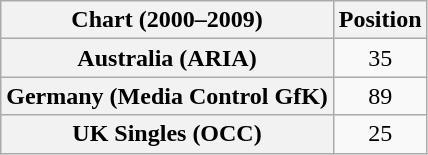<table class="wikitable sortable plainrowheaders" style="text-align:center">
<tr>
<th>Chart (2000–2009)</th>
<th>Position</th>
</tr>
<tr>
<th scope="row">Australia (ARIA)</th>
<td>35</td>
</tr>
<tr>
<th scope="row">Germany (Media Control GfK)</th>
<td>89</td>
</tr>
<tr>
<th scope="row">UK Singles (OCC)</th>
<td>25</td>
</tr>
</table>
